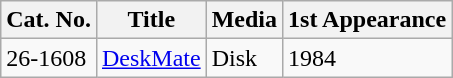<table class="wikitable">
<tr>
<th>Cat. No.</th>
<th>Title</th>
<th>Media</th>
<th>1st Appearance</th>
</tr>
<tr>
<td>26-1608</td>
<td><a href='#'>DeskMate</a></td>
<td>Disk</td>
<td>1984</td>
</tr>
</table>
